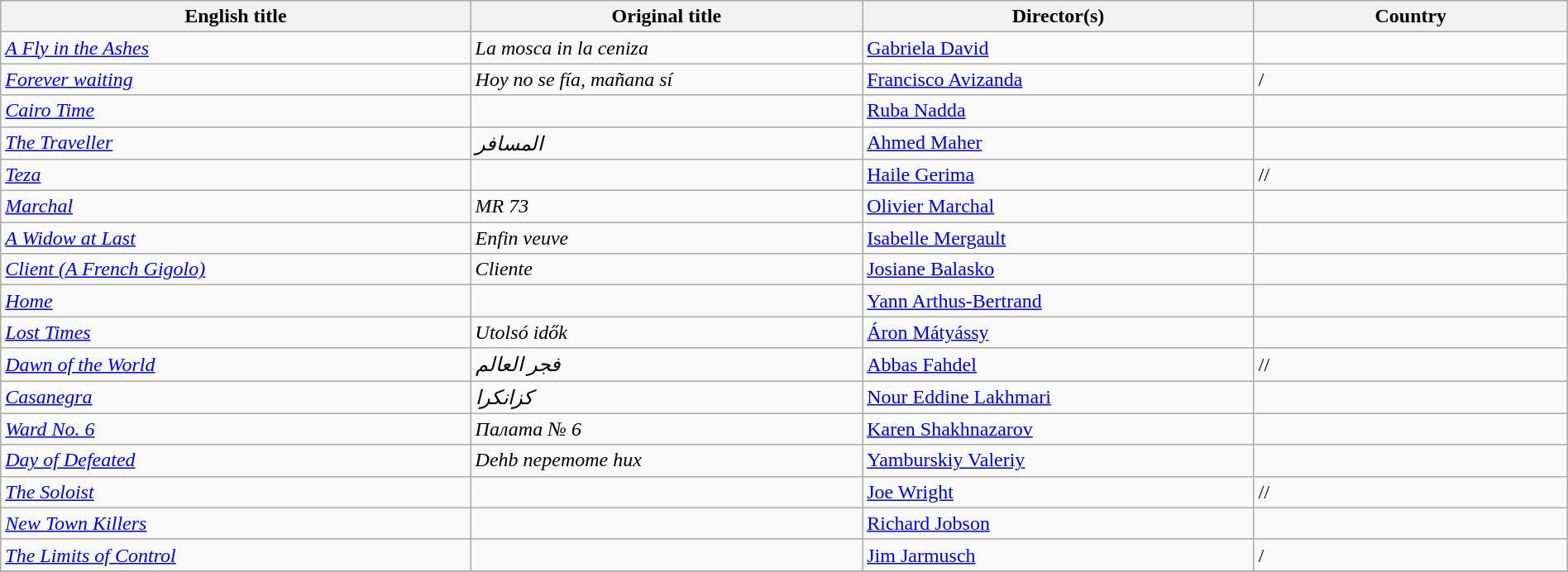<table class="sortable wikitable" width=100% cellpadding="5">
<tr>
<th width="30%">English title</th>
<th width="25%">Original title</th>
<th width="25%">Director(s)</th>
<th width="20%">Country</th>
</tr>
<tr>
<td><em><a href='#'>A Fly in the Ashes</a></em></td>
<td><em>La mosca in la ceniza</em></td>
<td><a href='#'>Gabriela David</a></td>
<td></td>
</tr>
<tr>
<td><em><a href='#'>Forever waiting</a></em></td>
<td><em>Hoy no se fía, mañana sí</em></td>
<td><a href='#'>Francisco Avizanda</a></td>
<td>/</td>
</tr>
<tr>
<td><em><a href='#'>Cairo Time</a></em></td>
<td></td>
<td><a href='#'>Ruba Nadda</a></td>
<td></td>
</tr>
<tr>
<td><em><a href='#'>The Traveller</a></em></td>
<td><em>المسافر</em></td>
<td><a href='#'>Ahmed Maher</a></td>
<td></td>
</tr>
<tr>
<td><em><a href='#'>Teza</a></em></td>
<td></td>
<td><a href='#'>Haile Gerima</a></td>
<td>//</td>
</tr>
<tr>
<td><em><a href='#'>Marchal</a></em></td>
<td><em>MR 73</em></td>
<td><a href='#'>Olivier Marchal</a></td>
<td></td>
</tr>
<tr>
<td><em><a href='#'>A Widow at Last</a></em></td>
<td><em>Enfin veuve</em></td>
<td><a href='#'>Isabelle Mergault</a></td>
<td></td>
</tr>
<tr>
<td><em><a href='#'>Client (A French Gigolo)</a></em></td>
<td><em>Cliente</em></td>
<td><a href='#'>Josiane Balasko</a></td>
<td></td>
</tr>
<tr>
<td><em><a href='#'>Home</a></em></td>
<td></td>
<td><a href='#'>Yann Arthus-Bertrand</a></td>
<td></td>
</tr>
<tr>
<td><em><a href='#'>Lost Times</a></em></td>
<td><em>Utolsó idők</em></td>
<td><a href='#'>Áron Mátyássy</a></td>
<td></td>
</tr>
<tr>
<td><em><a href='#'>Dawn of the World</a></em></td>
<td><em>فجر العالم</em></td>
<td><a href='#'>Abbas Fahdel</a></td>
<td>//</td>
</tr>
<tr>
<td><em><a href='#'>Casanegra</a></em></td>
<td><em>كزانكرا</em></td>
<td><a href='#'>Nour Eddine Lakhmari</a></td>
<td></td>
</tr>
<tr>
<td><em><a href='#'>Ward No. 6</a></em></td>
<td><em>Палата № 6</em></td>
<td><a href='#'>Karen Shakhnazarov</a></td>
<td></td>
</tr>
<tr>
<td><em><a href='#'>Day of Defeated</a></em></td>
<td><em>Dehb nepemome hux</em></td>
<td><a href='#'>Yamburskiy Valeriy</a></td>
<td></td>
</tr>
<tr>
<td><em><a href='#'>The Soloist</a></em></td>
<td></td>
<td><a href='#'>Joe Wright</a></td>
<td>//</td>
</tr>
<tr>
<td><em><a href='#'>New Town Killers</a></em></td>
<td></td>
<td><a href='#'>Richard Jobson</a></td>
<td></td>
</tr>
<tr>
<td><em><a href='#'>The Limits of Control</a></em></td>
<td></td>
<td><a href='#'>Jim Jarmusch</a></td>
<td>/</td>
</tr>
<tr>
</tr>
</table>
